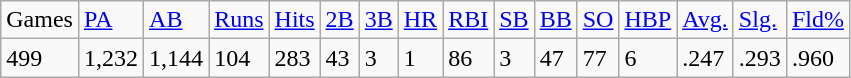<table class="wikitable">
<tr>
<td>Games</td>
<td><a href='#'>PA</a></td>
<td><a href='#'>AB</a></td>
<td><a href='#'>Runs</a></td>
<td><a href='#'>Hits</a></td>
<td><a href='#'>2B</a></td>
<td><a href='#'>3B</a></td>
<td><a href='#'>HR</a></td>
<td><a href='#'>RBI</a></td>
<td><a href='#'>SB</a></td>
<td><a href='#'>BB</a></td>
<td><a href='#'>SO</a></td>
<td><a href='#'>HBP</a></td>
<td><a href='#'>Avg.</a></td>
<td><a href='#'>Slg.</a></td>
<td><a href='#'>Fld%</a></td>
</tr>
<tr>
<td>499</td>
<td>1,232</td>
<td>1,144</td>
<td>104</td>
<td>283</td>
<td>43</td>
<td>3</td>
<td>1</td>
<td>86</td>
<td>3</td>
<td>47</td>
<td>77</td>
<td>6</td>
<td>.247</td>
<td>.293</td>
<td>.960</td>
</tr>
</table>
